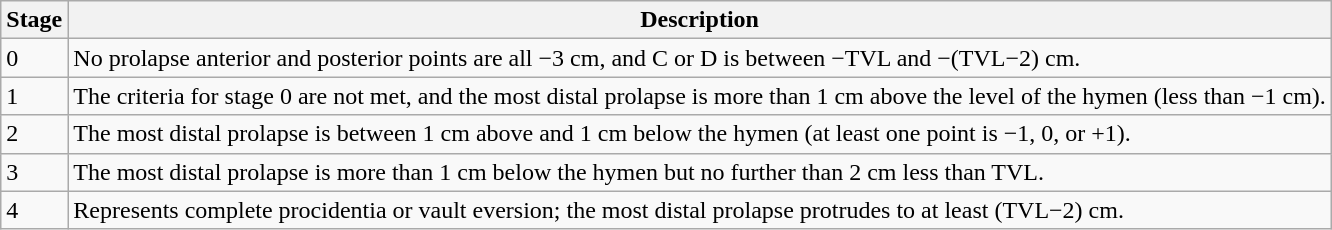<table class="wikitable" border="1">
<tr>
<th>Stage</th>
<th>Description</th>
</tr>
<tr>
<td>0</td>
<td>No prolapse anterior and posterior points are all −3 cm, and C or D is between −TVL and −(TVL−2) cm.</td>
</tr>
<tr>
<td>1</td>
<td>The criteria for stage 0 are not met, and the most distal prolapse is more than 1 cm above the level of the hymen (less than −1 cm).</td>
</tr>
<tr>
<td>2</td>
<td>The most distal prolapse is between 1 cm above and 1 cm below the hymen (at least one point is −1, 0, or +1).</td>
</tr>
<tr>
<td>3</td>
<td>The most distal prolapse is more than 1 cm below the hymen but no further than 2 cm less than TVL.</td>
</tr>
<tr>
<td>4</td>
<td>Represents complete procidentia or vault eversion; the most distal prolapse protrudes to at least (TVL−2) cm.</td>
</tr>
</table>
